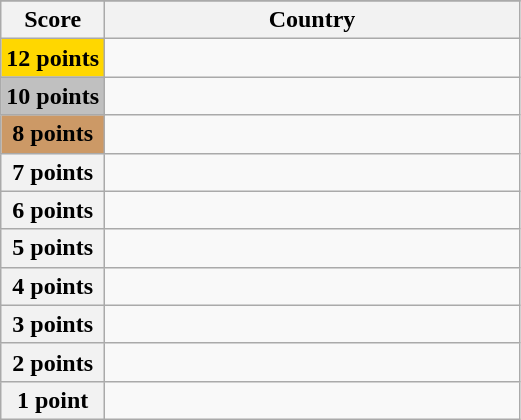<table class="wikitable">
<tr>
</tr>
<tr>
<th scope="col" width="20%">Score</th>
<th scope="col">Country</th>
</tr>
<tr>
<th scope="row" style="background:gold">12 points</th>
<td></td>
</tr>
<tr>
<th scope="row" style="background:silver">10 points</th>
<td></td>
</tr>
<tr>
<th scope="row" style="background:#CC9966">8 points</th>
<td></td>
</tr>
<tr>
<th scope="row">7 points</th>
<td></td>
</tr>
<tr>
<th scope="row">6 points</th>
<td></td>
</tr>
<tr>
<th scope="row">5 points</th>
<td></td>
</tr>
<tr>
<th scope="row">4 points</th>
<td></td>
</tr>
<tr>
<th scope="row">3 points</th>
<td></td>
</tr>
<tr>
<th scope="row">2 points</th>
<td></td>
</tr>
<tr>
<th scope="row">1 point</th>
<td></td>
</tr>
</table>
